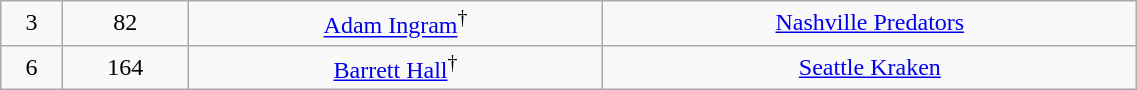<table class="wikitable" width="60%">
<tr align="center" bgcolor="">
<td>3</td>
<td>82</td>
<td><a href='#'>Adam Ingram</a><sup>†</sup></td>
<td><a href='#'>Nashville Predators</a></td>
</tr>
<tr align="center" bgcolor="">
<td>6</td>
<td>164</td>
<td><a href='#'>Barrett Hall</a><sup>†</sup></td>
<td><a href='#'>Seattle Kraken</a></td>
</tr>
</table>
